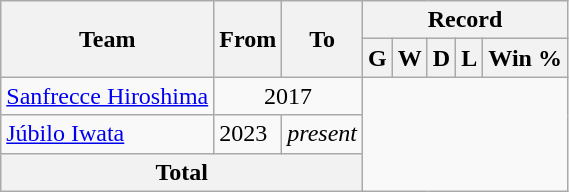<table class="wikitable" style="text-align: center">
<tr>
<th rowspan="2">Team</th>
<th rowspan="2">From</th>
<th rowspan="2">To</th>
<th colspan="5">Record</th>
</tr>
<tr>
<th>G</th>
<th>W</th>
<th>D</th>
<th>L</th>
<th>Win %</th>
</tr>
<tr>
<td align="left"><a href='#'>Sanfrecce Hiroshima</a></td>
<td align="center" colspan="2">2017<br></td>
</tr>
<tr>
<td align="left"><a href='#'>Júbilo Iwata</a></td>
<td align="left">2023</td>
<td align="left"><em>present</em><br></td>
</tr>
<tr>
<th colspan="3">Total<br></th>
</tr>
</table>
